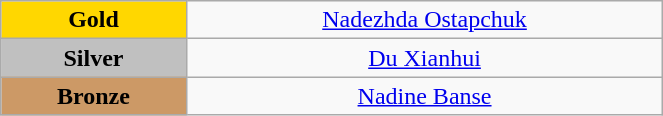<table class="wikitable" style="text-align:center; " width="35%">
<tr>
<td bgcolor="gold"><strong>Gold</strong></td>
<td><a href='#'>Nadezhda Ostapchuk</a><br>  <small><em></em></small></td>
</tr>
<tr>
<td bgcolor="silver"><strong>Silver</strong></td>
<td><a href='#'>Du Xianhui</a><br>  <small><em></em></small></td>
</tr>
<tr>
<td bgcolor="CC9966"><strong>Bronze</strong></td>
<td><a href='#'>Nadine Banse</a><br>  <small><em></em></small></td>
</tr>
</table>
